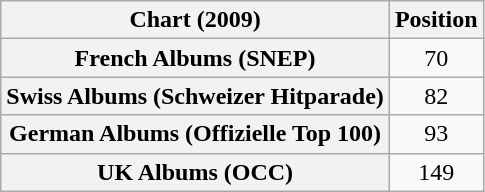<table class="wikitable plainrowheaders" style="text-align:center">
<tr>
<th>Chart (2009)</th>
<th>Position</th>
</tr>
<tr>
<th scope="row">French Albums (SNEP)</th>
<td>70</td>
</tr>
<tr>
<th scope="row">Swiss Albums (Schweizer Hitparade)</th>
<td style="text-align:center;">82</td>
</tr>
<tr>
<th scope="row">German Albums (Offizielle Top 100)</th>
<td>93</td>
</tr>
<tr>
<th scope="row">UK Albums (OCC)</th>
<td>149</td>
</tr>
</table>
